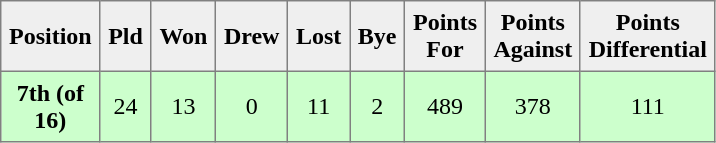<table style=border-collapse:collapse border=1 cellspacing=0 cellpadding=5>
<tr align=center bgcolor=#efefef>
<th width=20>Position</th>
<th width=20>Pld</th>
<th width=20>Won</th>
<th width=20>Drew</th>
<th width=20>Lost</th>
<th width=20>Bye</th>
<th width=20>Points For</th>
<th width=20>Points Against</th>
<th width=25>Points Differential</th>
</tr>
<tr align=center style="background:#ccffcc;">
<td><strong>7th (of 16)</strong></td>
<td>24</td>
<td>13</td>
<td>0</td>
<td>11</td>
<td>2</td>
<td>489</td>
<td>378</td>
<td>111</td>
</tr>
</table>
